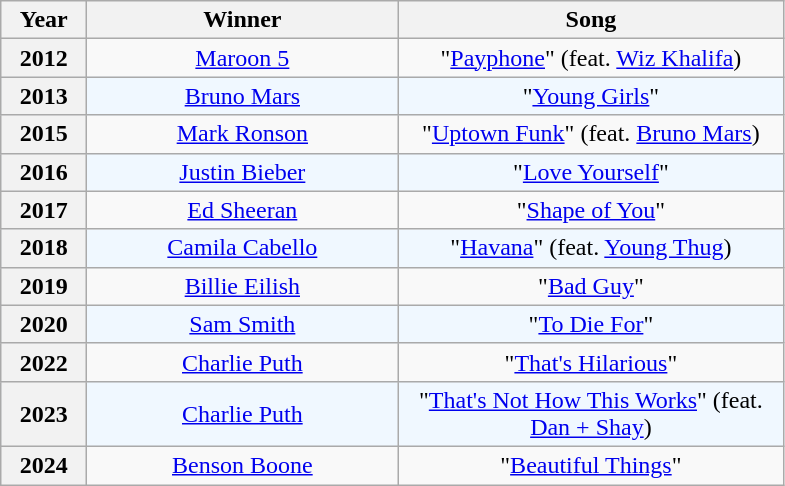<table class="wikitable plainrowheaders" style="text-align: center">
<tr>
<th scope="col" width="50">Year</th>
<th scope="col" width="200">Winner</th>
<th scope="col" width="250">Song</th>
</tr>
<tr>
<th scope="row" style="text-align:center;">2012</th>
<td><a href='#'>Maroon 5</a></td>
<td>"<a href='#'>Payphone</a>" (feat. <a href='#'>Wiz Khalifa</a>)</td>
</tr>
<tr style="background:#F0F8FF">
<th scope="row" style="text-align:center;">2013</th>
<td><a href='#'>Bruno Mars</a></td>
<td>"<a href='#'>Young Girls</a>"</td>
</tr>
<tr>
<th scope="row" style="text-align:center;">2015</th>
<td><a href='#'>Mark Ronson</a></td>
<td>"<a href='#'>Uptown Funk</a>" (feat. <a href='#'>Bruno Mars</a>)</td>
</tr>
<tr style="background:#F0F8FF">
<th scope="row" style="text-align:center;">2016</th>
<td><a href='#'>Justin Bieber</a></td>
<td>"<a href='#'>Love Yourself</a>"</td>
</tr>
<tr>
<th scope="row" style="text-align:center;">2017</th>
<td><a href='#'>Ed Sheeran</a></td>
<td>"<a href='#'>Shape of You</a>"</td>
</tr>
<tr style="background:#F0F8FF">
<th scope="row" style="text-align:center;">2018</th>
<td><a href='#'>Camila Cabello</a></td>
<td>"<a href='#'>Havana</a>" (feat. <a href='#'>Young Thug</a>)</td>
</tr>
<tr>
<th scope="row" style="text-align:center;">2019</th>
<td><a href='#'>Billie Eilish</a></td>
<td>"<a href='#'>Bad Guy</a>"</td>
</tr>
<tr style="background:#F0F8FF">
<th scope="row" style="text-align:center;">2020</th>
<td><a href='#'>Sam Smith</a></td>
<td>"<a href='#'>To Die For</a>"</td>
</tr>
<tr>
<th scope="row" style="text-align:center;">2022</th>
<td><a href='#'>Charlie Puth</a></td>
<td>"<a href='#'>That's Hilarious</a>"</td>
</tr>
<tr style="background:#F0F8FF">
<th scope="row" style="text-align:center;">2023</th>
<td><a href='#'>Charlie Puth</a></td>
<td>"<a href='#'>That's Not How This Works</a>" (feat. <a href='#'>Dan + Shay</a>)</td>
</tr>
<tr>
<th scope="row" style="text-align:center;">2024</th>
<td><a href='#'>Benson Boone</a></td>
<td>"<a href='#'>Beautiful Things</a>"</td>
</tr>
</table>
